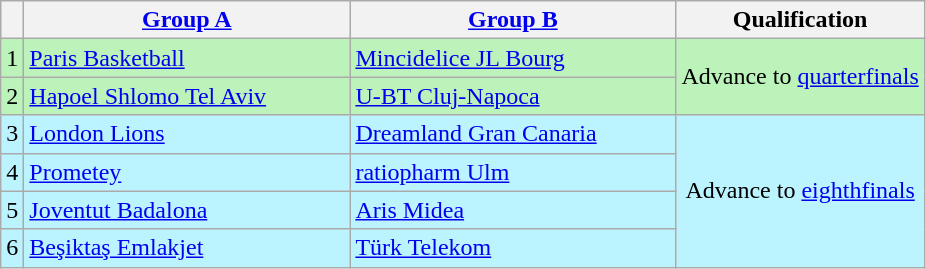<table class="wikitable" style="white-space:nowrap">
<tr>
<th></th>
<th style="width:210px"><a href='#'>Group A</a></th>
<th style="width:210px"><a href='#'>Group B</a></th>
<th>Qualification</th>
</tr>
<tr style="background-color:#BBF3BB;">
<td style="text-align:center;">1</td>
<td> <a href='#'>Paris Basketball</a></td>
<td> <a href='#'>Mincidelice JL Bourg</a></td>
<td rowspan="2" style="text-align:center;">Advance to <a href='#'>quarterfinals</a></td>
</tr>
<tr style="background-color:#BBF3BB;">
<td style="text-align:center;">2</td>
<td> <a href='#'>Hapoel Shlomo Tel Aviv</a></td>
<td> <a href='#'>U-BT Cluj-Napoca</a></td>
</tr>
<tr style="background-color:#BBF3FF;">
<td style="text-align:center;">3</td>
<td> <a href='#'>London Lions</a></td>
<td> <a href='#'>Dreamland Gran Canaria</a></td>
<td rowspan="4" style="text-align:center;">Advance to <a href='#'>eighthfinals</a></td>
</tr>
<tr style="background-color:#BBF3FF;">
<td style="text-align:center;">4</td>
<td> <a href='#'>Prometey</a></td>
<td> <a href='#'>ratiopharm Ulm</a></td>
</tr>
<tr style="background-color:#BBF3FF;">
<td style="text-align:center;">5</td>
<td> <a href='#'>Joventut Badalona</a></td>
<td> <a href='#'>Aris Midea</a></td>
</tr>
<tr style="background-color:#BBF3FF;">
<td style="text-align:center;">6</td>
<td> <a href='#'>Beşiktaş Emlakjet</a></td>
<td> <a href='#'>Türk Telekom</a></td>
</tr>
</table>
